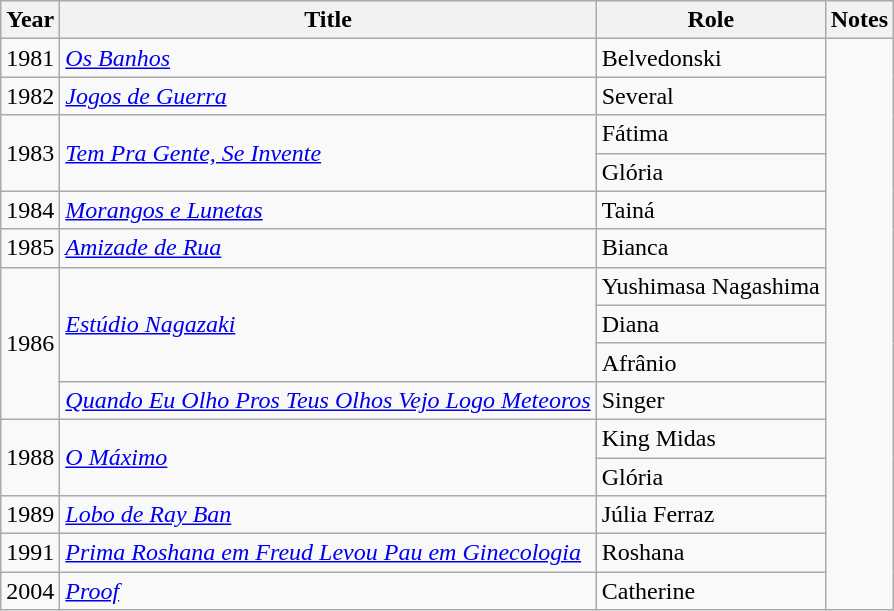<table class="wikitable">
<tr>
<th>Year</th>
<th>Title</th>
<th>Role</th>
<th>Notes</th>
</tr>
<tr>
<td>1981</td>
<td><em><a href='#'>Os Banhos</a></em></td>
<td>Belvedonski</td>
<td rowspan="15"></td>
</tr>
<tr>
<td>1982</td>
<td><em><a href='#'>Jogos de Guerra</a></em></td>
<td>Several</td>
</tr>
<tr>
<td rowspan="2">1983</td>
<td rowspan="2"><em><a href='#'>Tem Pra Gente, Se Invente</a></em></td>
<td>Fátima</td>
</tr>
<tr>
<td>Glória</td>
</tr>
<tr>
<td>1984</td>
<td><em><a href='#'>Morangos e Lunetas</a></em></td>
<td>Tainá</td>
</tr>
<tr>
<td>1985</td>
<td><em><a href='#'>Amizade de Rua</a></em></td>
<td>Bianca</td>
</tr>
<tr>
<td rowspan="4">1986</td>
<td rowspan="3"><em><a href='#'>Estúdio Nagazaki</a></em></td>
<td>Yushimasa Nagashima</td>
</tr>
<tr>
<td>Diana</td>
</tr>
<tr>
<td>Afrânio</td>
</tr>
<tr>
<td><em><a href='#'>Quando Eu Olho Pros Teus Olhos Vejo Logo Meteoros</a></em></td>
<td>Singer</td>
</tr>
<tr>
<td rowspan="2">1988</td>
<td rowspan="2"><em><a href='#'>O Máximo</a></em></td>
<td>King Midas</td>
</tr>
<tr>
<td>Glória</td>
</tr>
<tr>
<td>1989</td>
<td><em><a href='#'>Lobo de Ray Ban</a></em></td>
<td>Júlia Ferraz</td>
</tr>
<tr>
<td>1991</td>
<td><em><a href='#'>Prima Roshana em Freud Levou Pau em Ginecologia</a></em></td>
<td>Roshana</td>
</tr>
<tr>
<td>2004</td>
<td><em><a href='#'>Proof</a></em></td>
<td>Catherine</td>
</tr>
</table>
